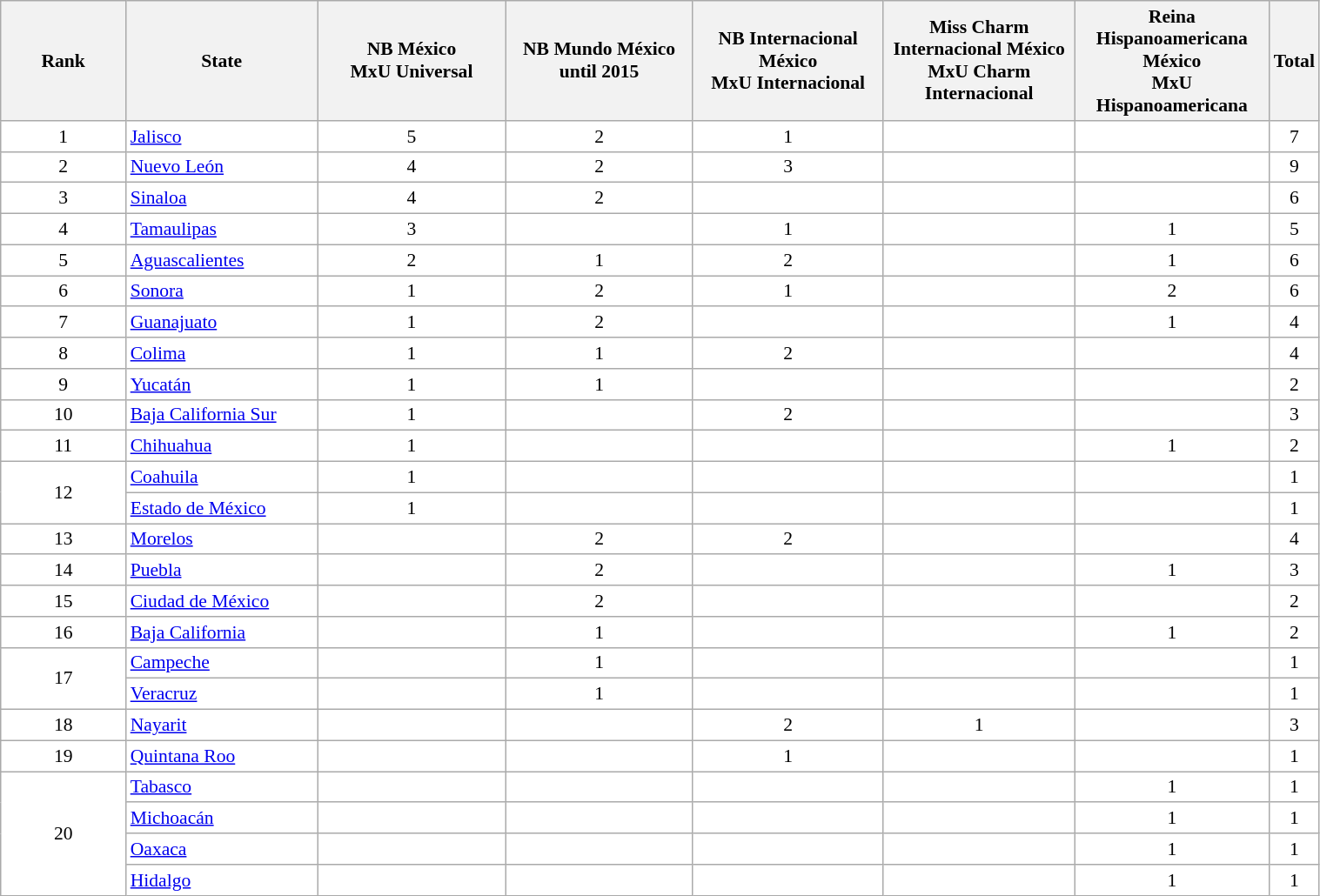<table class="wikitable" style="margin: 0 1em 0 0; background: white; border: 1px solid; border-collapse: collapse; font-size: 90%; width:80%">
<tr>
<th width=10% bgcolor="#EAEAEA">Rank</th>
<th width=15% bgcolor="#EAEAEA">State</th>
<th width=15% bgcolor="#FFE1F5">NB México<br>MxU Universal</th>
<th width=15% bgcolor="#CFF0FF">NB Mundo México<br>until 2015</th>
<th width=15% bgcolor="#FFFFCF">NB Internacional México<br>MxU Internacional</th>
<th width=15% bgcolor="#FFFFCF">Miss Charm Internacional México<br>MxU Charm Internacional</th>
<th width=15% bgcolor="#FFFFCF">Reina Hispanoamericana México<br>MxU Hispanoamericana</th>
<th width=10% bgcolor="#EAEAEA">Total</th>
</tr>
<tr>
<td align="center">1</td>
<td><a href='#'>Jalisco</a></td>
<td align="center">5</td>
<td align="center">2</td>
<td align="center">1</td>
<td align="center"></td>
<td align="center"></td>
<td align="center">7</td>
</tr>
<tr>
<td align="center">2</td>
<td><a href='#'>Nuevo León</a></td>
<td align="center">4</td>
<td align="center">2</td>
<td align="center">3</td>
<td align="center"></td>
<td align="center"></td>
<td align="center">9</td>
</tr>
<tr>
<td align="center">3</td>
<td><a href='#'>Sinaloa</a></td>
<td align="center">4</td>
<td align="center">2</td>
<td align="center"></td>
<td align="center"></td>
<td align="center"></td>
<td align="center">6</td>
</tr>
<tr>
<td align="center">4</td>
<td><a href='#'>Tamaulipas</a></td>
<td align="center">3</td>
<td align="center"></td>
<td align="center">1</td>
<td align="center"></td>
<td align="center">1</td>
<td align="center">5</td>
</tr>
<tr>
<td align="center">5</td>
<td><a href='#'>Aguascalientes</a></td>
<td align="center">2</td>
<td align="center">1</td>
<td align="center">2</td>
<td align="center"></td>
<td align="center">1</td>
<td align="center">6</td>
</tr>
<tr>
<td align="center">6</td>
<td><a href='#'>Sonora</a></td>
<td align="center">1</td>
<td align="center">2</td>
<td align="center">1</td>
<td align="center"></td>
<td align="center">2</td>
<td align="center">6</td>
</tr>
<tr>
<td align="center">7</td>
<td><a href='#'>Guanajuato</a></td>
<td align="center">1</td>
<td align="center">2</td>
<td align="center"></td>
<td align="center"></td>
<td align="center">1</td>
<td align="center">4</td>
</tr>
<tr>
<td align="center">8</td>
<td><a href='#'>Colima</a></td>
<td align="center">1</td>
<td align="center">1</td>
<td align="center">2</td>
<td align="center"></td>
<td align="center"></td>
<td align="center">4</td>
</tr>
<tr>
<td align="center">9</td>
<td><a href='#'>Yucatán</a></td>
<td align="center">1</td>
<td align="center">1</td>
<td align="center"></td>
<td align="center"></td>
<td align="center"></td>
<td align="center">2</td>
</tr>
<tr>
<td align="center">10</td>
<td><a href='#'>Baja California Sur</a></td>
<td align="center">1</td>
<td align="center"></td>
<td align="center">2</td>
<td align="center"></td>
<td align="center"></td>
<td align="center">3</td>
</tr>
<tr>
<td align="center">11</td>
<td><a href='#'>Chihuahua</a></td>
<td align="center">1</td>
<td align="center"></td>
<td align="center"></td>
<td align="center"></td>
<td align="center">1</td>
<td align="center">2</td>
</tr>
<tr>
<td align="center" rowspan=2>12</td>
<td><a href='#'>Coahuila</a></td>
<td align="center">1</td>
<td align="center"></td>
<td align="center"></td>
<td align="center"></td>
<td align="center"></td>
<td align="center">1</td>
</tr>
<tr>
<td><a href='#'>Estado de México</a></td>
<td align="center">1</td>
<td align="center"></td>
<td align="center"></td>
<td align="center"></td>
<td align="center"></td>
<td align="center">1</td>
</tr>
<tr>
<td align="center">13</td>
<td><a href='#'>Morelos</a></td>
<td align="center"></td>
<td align="center">2</td>
<td align="center">2</td>
<td align="center"></td>
<td align="center"></td>
<td align="center">4</td>
</tr>
<tr>
<td align="center">14</td>
<td><a href='#'>Puebla</a></td>
<td align="center"></td>
<td align="center">2</td>
<td align="center"></td>
<td align="center"></td>
<td align="center">1</td>
<td align="center">3</td>
</tr>
<tr>
<td align="center">15</td>
<td><a href='#'>Ciudad de México</a></td>
<td align="center"></td>
<td align="center">2</td>
<td align="center"></td>
<td align="center"></td>
<td align="center"></td>
<td align="center">2</td>
</tr>
<tr>
<td align="center">16</td>
<td><a href='#'>Baja California</a></td>
<td align="center"></td>
<td align="center">1</td>
<td align="center"></td>
<td align="center"></td>
<td align="center">1</td>
<td align="center">2</td>
</tr>
<tr>
<td align="center" rowspan=2>17</td>
<td><a href='#'>Campeche</a></td>
<td align="center"></td>
<td align="center">1</td>
<td align="center"></td>
<td align="center"></td>
<td align="center"></td>
<td align="center">1</td>
</tr>
<tr>
<td><a href='#'>Veracruz</a></td>
<td align="center"></td>
<td align="center">1</td>
<td align="center"></td>
<td align="center"></td>
<td align="center"></td>
<td align="center">1</td>
</tr>
<tr>
<td align="center">18</td>
<td><a href='#'>Nayarit</a></td>
<td align="center"></td>
<td align="center"></td>
<td align="center">2</td>
<td align="center">1</td>
<td align="center"></td>
<td align="center">3</td>
</tr>
<tr>
<td align="center">19</td>
<td><a href='#'>Quintana Roo</a></td>
<td align="center"></td>
<td align="center"></td>
<td align="center">1</td>
<td align="center"></td>
<td align="center"></td>
<td align="center">1</td>
</tr>
<tr>
<td align="center" rowspan=4>20</td>
<td><a href='#'>Tabasco</a></td>
<td align="center"></td>
<td align="center"></td>
<td align="center"></td>
<td align="center"></td>
<td align="center">1</td>
<td align="center">1</td>
</tr>
<tr>
<td><a href='#'>Michoacán</a></td>
<td align="center"></td>
<td align="center"></td>
<td align="center"></td>
<td align="center"></td>
<td align="center">1</td>
<td align="center">1</td>
</tr>
<tr>
<td><a href='#'>Oaxaca</a></td>
<td align="center"></td>
<td align="center"></td>
<td align="center"></td>
<td align="center"></td>
<td align="center">1</td>
<td align="center">1</td>
</tr>
<tr>
<td><a href='#'>Hidalgo</a></td>
<td align="center"></td>
<td align="center"></td>
<td align="center"></td>
<td align="center"></td>
<td align="center">1</td>
<td align="center">1</td>
</tr>
</table>
